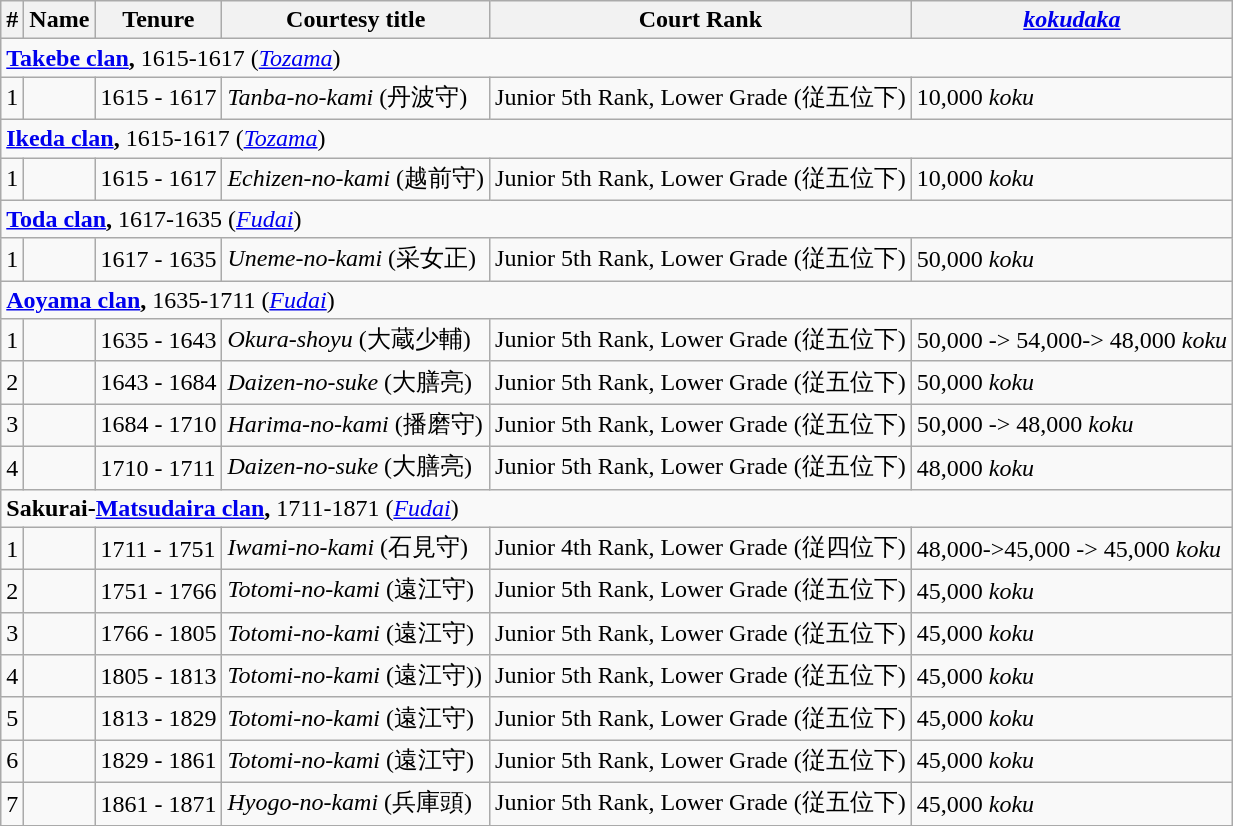<table class=wikitable>
<tr>
<th>#</th>
<th>Name</th>
<th>Tenure</th>
<th>Courtesy title</th>
<th>Court Rank</th>
<th><em><a href='#'>kokudaka</a></em></th>
</tr>
<tr>
<td colspan=6> <strong><a href='#'>Takebe clan</a>,</strong> 1615-1617 (<em><a href='#'>Tozama</a></em>)</td>
</tr>
<tr>
<td>1</td>
<td></td>
<td>1615 - 1617</td>
<td><em>Tanba-no-kami</em> (丹波守)</td>
<td>Junior 5th Rank, Lower Grade (従五位下)</td>
<td>10,000 <em>koku</em></td>
</tr>
<tr>
<td colspan=6> <strong><a href='#'>Ikeda clan</a>,</strong> 1615-1617 (<em><a href='#'>Tozama</a></em>)</td>
</tr>
<tr>
<td>1</td>
<td></td>
<td>1615 - 1617</td>
<td><em>Echizen-no-kami</em> (越前守)</td>
<td>Junior 5th Rank, Lower Grade (従五位下)</td>
<td>10,000 <em>koku</em></td>
</tr>
<tr>
<td colspan=6> <strong><a href='#'>Toda clan</a>,</strong> 1617-1635 (<em><a href='#'>Fudai</a></em>)</td>
</tr>
<tr>
<td>1</td>
<td></td>
<td>1617 - 1635</td>
<td><em>Uneme-no-kami</em> (采女正)</td>
<td>Junior 5th Rank, Lower Grade (従五位下)</td>
<td>50,000 <em>koku</em></td>
</tr>
<tr>
<td colspan=6> <strong><a href='#'>Aoyama clan</a>,</strong> 1635-1711 (<em><a href='#'>Fudai</a></em>)</td>
</tr>
<tr>
<td>1</td>
<td></td>
<td>1635 - 1643</td>
<td><em>Okura-shoyu</em> (大蔵少輔)</td>
<td>Junior 5th Rank, Lower Grade (従五位下)</td>
<td>50,000 -> 54,000-> 48,000 <em>koku</em></td>
</tr>
<tr>
<td>2</td>
<td></td>
<td>1643 - 1684</td>
<td><em>Daizen-no-suke</em> (大膳亮)</td>
<td>Junior 5th Rank, Lower Grade (従五位下)</td>
<td>50,000 <em>koku</em></td>
</tr>
<tr>
<td>3</td>
<td></td>
<td>1684 - 1710</td>
<td><em>Harima-no-kami</em> (播磨守)</td>
<td>Junior 5th Rank, Lower Grade (従五位下)</td>
<td>50,000 -> 48,000 <em>koku</em></td>
</tr>
<tr>
<td>4</td>
<td></td>
<td>1710 - 1711</td>
<td><em>Daizen-no-suke</em> (大膳亮)</td>
<td>Junior 5th Rank, Lower Grade (従五位下)</td>
<td>48,000 <em>koku</em></td>
</tr>
<tr>
<td colspan=6> <strong>Sakurai-<a href='#'>Matsudaira clan</a>,</strong> 1711-1871 (<em><a href='#'>Fudai</a></em>)</td>
</tr>
<tr>
<td>1</td>
<td></td>
<td>1711 - 1751</td>
<td><em>Iwami-no-kami</em> (石見守)</td>
<td>Junior 4th Rank, Lower Grade (従四位下)</td>
<td>48,000->45,000 -> 45,000 <em>koku</em></td>
</tr>
<tr>
<td>2</td>
<td></td>
<td>1751 - 1766</td>
<td><em>Totomi-no-kami</em> (遠江守)</td>
<td>Junior 5th Rank, Lower Grade (従五位下)</td>
<td>45,000 <em>koku</em></td>
</tr>
<tr>
<td>3</td>
<td></td>
<td>1766 - 1805</td>
<td><em>Totomi-no-kami</em> (遠江守)</td>
<td>Junior 5th Rank, Lower Grade (従五位下)</td>
<td>45,000 <em>koku</em></td>
</tr>
<tr>
<td>4</td>
<td></td>
<td>1805 - 1813</td>
<td><em>Totomi-no-kami</em> (遠江守))</td>
<td>Junior 5th Rank, Lower Grade (従五位下)</td>
<td>45,000 <em>koku</em></td>
</tr>
<tr>
<td>5</td>
<td></td>
<td>1813 - 1829</td>
<td><em>Totomi-no-kami</em> (遠江守)</td>
<td>Junior 5th Rank, Lower Grade (従五位下)</td>
<td>45,000 <em>koku</em></td>
</tr>
<tr>
<td>6</td>
<td></td>
<td>1829 - 1861</td>
<td><em>Totomi-no-kami</em> (遠江守)</td>
<td>Junior 5th Rank, Lower Grade (従五位下)</td>
<td>45,000 <em>koku</em></td>
</tr>
<tr>
<td>7</td>
<td></td>
<td>1861 - 1871</td>
<td><em>Hyogo-no-kami</em> (兵庫頭)</td>
<td>Junior 5th Rank, Lower Grade (従五位下)</td>
<td>45,000 <em>koku</em></td>
</tr>
<tr>
</tr>
</table>
